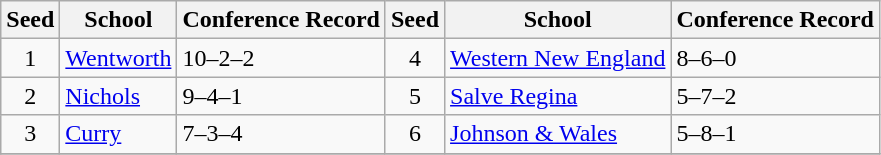<table class="wikitable">
<tr>
<th>Seed</th>
<th>School</th>
<th>Conference Record</th>
<th>Seed</th>
<th>School</th>
<th>Conference Record</th>
</tr>
<tr>
<td align=center>1</td>
<td><a href='#'>Wentworth</a></td>
<td>10–2–2</td>
<td align=center>4</td>
<td><a href='#'>Western New England</a></td>
<td>8–6–0</td>
</tr>
<tr>
<td align=center>2</td>
<td><a href='#'>Nichols</a></td>
<td>9–4–1</td>
<td align=center>5</td>
<td><a href='#'>Salve Regina</a></td>
<td>5–7–2</td>
</tr>
<tr>
<td align=center>3</td>
<td><a href='#'>Curry</a></td>
<td>7–3–4</td>
<td align=center>6</td>
<td><a href='#'>Johnson & Wales</a></td>
<td>5–8–1</td>
</tr>
<tr>
</tr>
</table>
